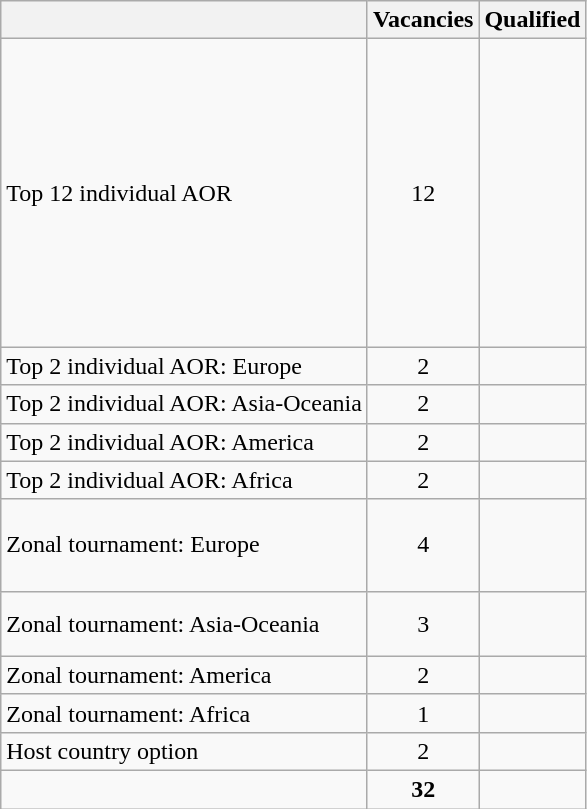<table class="wikitable">
<tr>
<th></th>
<th>Vacancies</th>
<th>Qualified</th>
</tr>
<tr>
<td>Top 12 individual AOR</td>
<td style="text-align:center;">12</td>
<td> <br>  <br>  <br>  <br>  <br>  <br>  <br>  <br>  <br>   <br>  <br> </td>
</tr>
<tr>
<td>Top 2 individual AOR: Europe</td>
<td style="text-align:center;">2</td>
<td> <br> </td>
</tr>
<tr>
<td>Top 2 individual AOR: Asia-Oceania</td>
<td style="text-align:center;">2</td>
<td> <br> </td>
</tr>
<tr>
<td>Top 2 individual AOR: America</td>
<td style="text-align:center;">2</td>
<td> <br> </td>
</tr>
<tr>
<td>Top 2 individual AOR: Africa</td>
<td style="text-align:center;">2</td>
<td> <br> </td>
</tr>
<tr>
<td>Zonal tournament: Europe</td>
<td style="text-align:center;">4</td>
<td> <br>   <br>  <br> </td>
</tr>
<tr>
<td>Zonal tournament: Asia-Oceania</td>
<td style="text-align:center;">3</td>
<td> <br>  <br> </td>
</tr>
<tr>
<td>Zonal tournament: America</td>
<td style="text-align:center;">2</td>
<td> <br> </td>
</tr>
<tr>
<td>Zonal tournament: Africa</td>
<td style="text-align:center;">1</td>
<td></td>
</tr>
<tr>
<td>Host country option</td>
<td style="text-align:center;">2</td>
<td><br></td>
</tr>
<tr>
<td></td>
<td style="text-align:center;"><strong>32</strong></td>
<td></td>
</tr>
</table>
